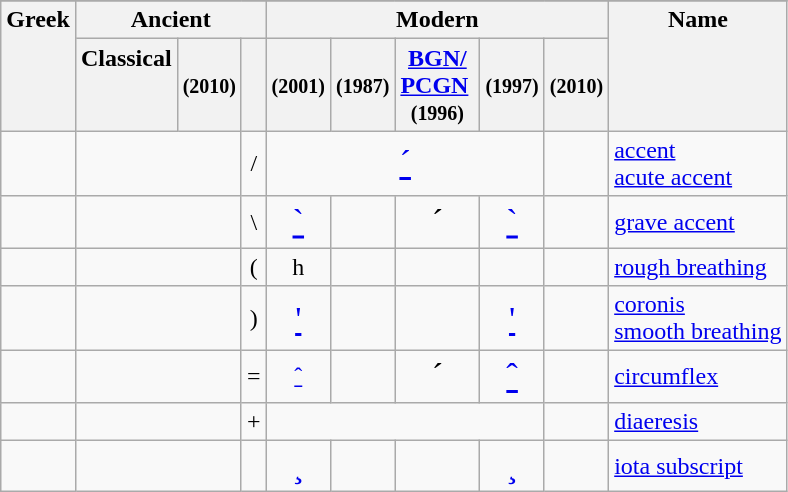<table class="wikitable" style="text-align: center;">
<tr>
</tr>
<tr style="vertical-align:top;">
<th rowspan="2">Greek</th>
<th colspan="3">Ancient</th>
<th colspan="5">Modern</th>
<th rowspan="2">Name</th>
</tr>
<tr style="vertical-align:top;">
<th title="Classical Latinate">Classical</th>
<th title="Modern Scholarship"><br><small>(2010)</small></th>
<th><br></th>
<th><br><small>(2001)</small></th>
<th><br><small>(1987)</small></th>
<th><a href='#'>BGN/<br>PCGN</a> <br><small>(1996)</small></th>
<th><br><small>(1997)</small></th>
<th><br><small>(2010)</small></th>
</tr>
<tr>
<td><big><big></big></big></td>
<td colspan="2"></td>
<td>/</td>
<td colspan="4"><big><big><a href='#'>´</a></big></big></td>
<td></td>
<td style="text-align:left;"><a href='#'>accent</a><br><a href='#'>acute accent</a></td>
</tr>
<tr>
<td><big><big></big></big></td>
<td colspan="2"></td>
<td>\</td>
<td><big><big><a href='#'>`</a></big></big></td>
<td></td>
<td><big><big>´</big></big></td>
<td><big><big><a href='#'>`</a></big></big></td>
<td></td>
<td style="text-align:left;"><a href='#'>grave accent</a></td>
</tr>
<tr>
<td><big><big></big></big></td>
<td colspan="2"></td>
<td>(</td>
<td>h</td>
<td></td>
<td></td>
<td></td>
<td></td>
<td style="text-align:left;"><a href='#'>rough breathing</a></td>
</tr>
<tr>
<td><big><big></big></big></td>
<td colspan="2"></td>
<td>)</td>
<td><big><big><a href='#'>'</a></big></big></td>
<td></td>
<td></td>
<td><big><big><a href='#'>'</a></big></big></td>
<td></td>
<td style="text-align:left;"><a href='#'>coronis</a><br><a href='#'>smooth breathing</a></td>
</tr>
<tr>
<td><big><big></big></big><br><big></big></td>
<td colspan="2"></td>
<td>=</td>
<td><a href='#'>ˆ</a></td>
<td></td>
<td><big><big>´</big></big></td>
<td><big><big><a href='#'>ˆ</a></big></big></td>
<td></td>
<td style="text-align:left;"><a href='#'>circumflex</a></td>
</tr>
<tr>
<td><big><big></big></big></td>
<td colspan="2"></td>
<td>+</td>
<td colspan="4"></td>
<td></td>
<td style="text-align:left;"><a href='#'>diaeresis</a></td>
</tr>
<tr>
<td><big><big></big></big></td>
<td colspan="2"></td>
<td></td>
<td><big><big><a href='#'>¸</a></big></big></td>
<td></td>
<td></td>
<td><big><big><a href='#'>¸</a></big></big></td>
<td></td>
<td style="text-align:left;"><a href='#'>iota subscript</a></td>
</tr>
</table>
